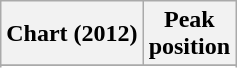<table class="wikitable sortable plainrowheaders" style="text-align:center">
<tr>
<th scope="col">Chart (2012)</th>
<th scope="col">Peak<br> position</th>
</tr>
<tr>
</tr>
<tr>
</tr>
<tr>
</tr>
</table>
